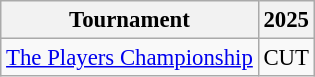<table class="wikitable" style="font-size:95%;text-align:center;">
<tr>
<th>Tournament</th>
<th>2025</th>
</tr>
<tr>
<td align=left><a href='#'>The Players Championship</a></td>
<td>CUT</td>
</tr>
</table>
